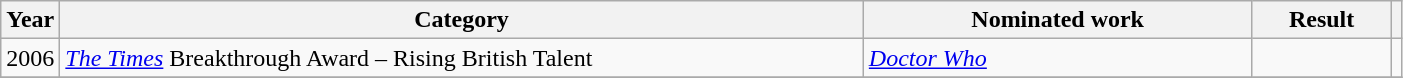<table class="wikitable" width = 74%>
<tr>
<th width=4%>Year</th>
<th width=58%>Category</th>
<th width=28%>Nominated work</th>
<th width=10%>Result</th>
<th width=5%></th>
</tr>
<tr>
<td>2006</td>
<td><em><a href='#'>The Times</a></em> Breakthrough Award – Rising British Talent</td>
<td><em><a href='#'>Doctor Who</a></em></td>
<td></td>
<td></td>
</tr>
<tr>
</tr>
</table>
